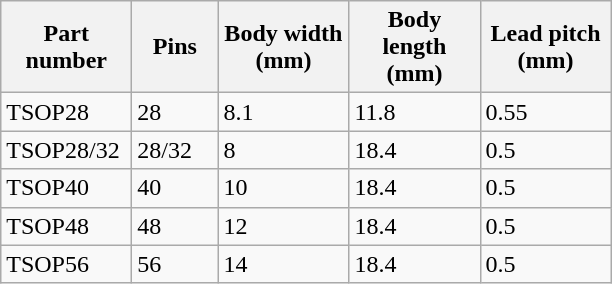<table class=wikitable>
<tr>
<th width=80>Part number</th>
<th width=50>Pins</th>
<th width=80>Body width (mm)</th>
<th width=80>Body length (mm)</th>
<th width=80>Lead pitch (mm)</th>
</tr>
<tr>
<td>TSOP28</td>
<td>28</td>
<td>8.1</td>
<td>11.8</td>
<td>0.55</td>
</tr>
<tr>
<td>TSOP28/32</td>
<td>28/32</td>
<td>8</td>
<td>18.4</td>
<td>0.5</td>
</tr>
<tr>
<td>TSOP40</td>
<td>40</td>
<td>10</td>
<td>18.4</td>
<td>0.5</td>
</tr>
<tr>
<td>TSOP48</td>
<td>48</td>
<td>12</td>
<td>18.4</td>
<td>0.5</td>
</tr>
<tr>
<td>TSOP56</td>
<td>56</td>
<td>14</td>
<td>18.4</td>
<td>0.5</td>
</tr>
</table>
